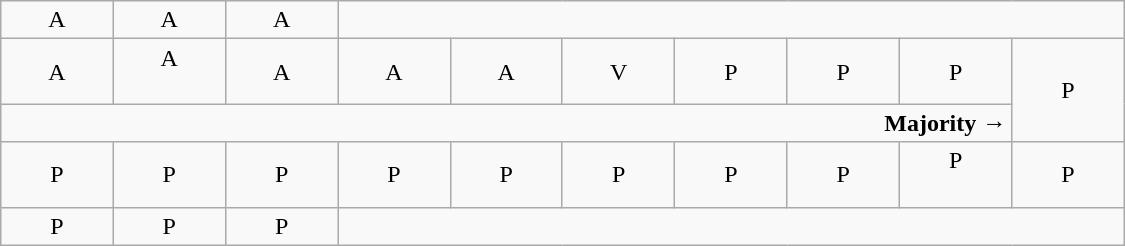<table class="wikitable" style="text-align:center" width=750px>
<tr>
<td>A</td>
<td>A</td>
<td>A</td>
</tr>
<tr>
<td width=50px >A</td>
<td width=50px >A<br><br></td>
<td width=50px >A</td>
<td width=50px >A</td>
<td width=50px >A</td>
<td width=50px >V</td>
<td width=50px >P</td>
<td width=50px >P</td>
<td width=50px >P</td>
<td rowspan=2 width=50px >P</td>
</tr>
<tr>
<td colspan=9 style="text-align:right"><strong>Majority →</strong></td>
</tr>
<tr>
<td>P</td>
<td>P</td>
<td>P</td>
<td>P</td>
<td>P</td>
<td>P</td>
<td>P</td>
<td>P</td>
<td>P<br><br></td>
<td>P</td>
</tr>
<tr>
<td>P</td>
<td>P</td>
<td>P</td>
</tr>
</table>
